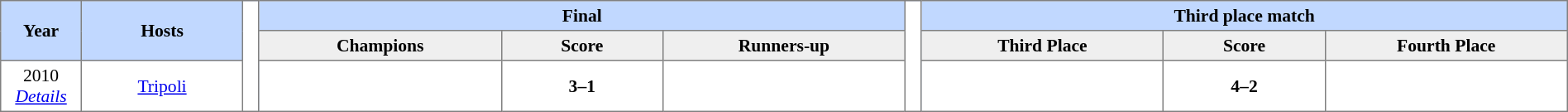<table border=1 style="border-collapse:collapse; font-size:90%;" cellpadding=3 cellspacing=0 width=100%>
<tr bgcolor=#C1D8FF>
<th rowspan=2 width=5%>Year</th>
<th rowspan=2 width=10%>Hosts</th>
<th width=1% rowspan=3 bgcolor=FFFFFF></th>
<th colspan=3>Final</th>
<th width=1% rowspan=3 bgcolor=FFFFFF></th>
<th colspan=3>Third place match</th>
</tr>
<tr bgcolor=#EFEFEF>
<th width=15%>Champions</th>
<th width=10%>Score</th>
<th width=15%>Runners-up</th>
<th width=15%>Third Place</th>
<th width=10%>Score</th>
<th width=15%>Fourth Place</th>
</tr>
<tr align=center>
<td>2010<br><em><a href='#'>Details</a></em></td>
<td> <a href='#'>Tripoli</a></td>
<td><strong></strong></td>
<td><strong>3–1</strong></td>
<td></td>
<td><strong></strong></td>
<td><strong>4–2</strong></td>
<td></td>
</tr>
</table>
